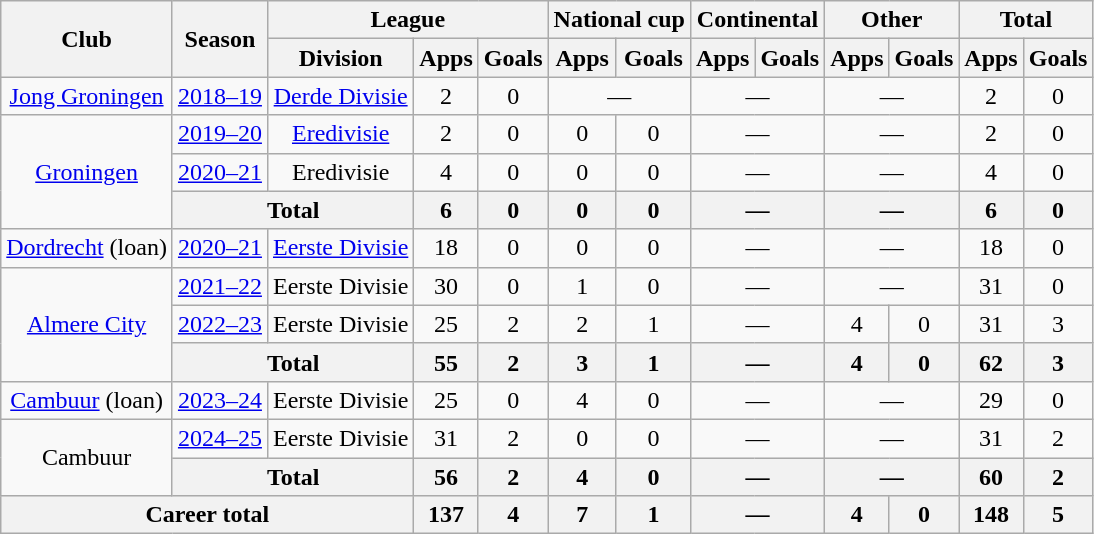<table class="wikitable" style="text-align:center">
<tr>
<th rowspan="2">Club</th>
<th rowspan="2">Season</th>
<th colspan="3">League</th>
<th colspan="2">National cup</th>
<th colspan="2">Continental</th>
<th colspan="2">Other</th>
<th colspan="2">Total</th>
</tr>
<tr>
<th>Division</th>
<th>Apps</th>
<th>Goals</th>
<th>Apps</th>
<th>Goals</th>
<th>Apps</th>
<th>Goals</th>
<th>Apps</th>
<th>Goals</th>
<th>Apps</th>
<th>Goals</th>
</tr>
<tr>
<td><a href='#'>Jong Groningen</a></td>
<td><a href='#'>2018–19</a></td>
<td><a href='#'>Derde Divisie</a></td>
<td>2</td>
<td>0</td>
<td colspan="2">—</td>
<td colspan="2">—</td>
<td colspan="2">—</td>
<td>2</td>
<td>0</td>
</tr>
<tr>
<td rowspan="3"><a href='#'>Groningen</a></td>
<td><a href='#'>2019–20</a></td>
<td><a href='#'>Eredivisie</a></td>
<td>2</td>
<td>0</td>
<td>0</td>
<td>0</td>
<td colspan="2">—</td>
<td colspan="2">—</td>
<td>2</td>
<td>0</td>
</tr>
<tr>
<td><a href='#'>2020–21</a></td>
<td>Eredivisie</td>
<td>4</td>
<td>0</td>
<td>0</td>
<td>0</td>
<td colspan="2">—</td>
<td colspan="2">—</td>
<td>4</td>
<td>0</td>
</tr>
<tr>
<th colspan="2">Total</th>
<th>6</th>
<th>0</th>
<th>0</th>
<th>0</th>
<th colspan="2">—</th>
<th colspan="2">—</th>
<th>6</th>
<th>0</th>
</tr>
<tr>
<td><a href='#'>Dordrecht</a> (loan)</td>
<td><a href='#'>2020–21</a></td>
<td><a href='#'>Eerste Divisie</a></td>
<td>18</td>
<td>0</td>
<td>0</td>
<td>0</td>
<td colspan="2">—</td>
<td colspan="2">—</td>
<td>18</td>
<td>0</td>
</tr>
<tr>
<td rowspan="3"><a href='#'>Almere City</a></td>
<td><a href='#'>2021–22</a></td>
<td>Eerste Divisie</td>
<td>30</td>
<td>0</td>
<td>1</td>
<td>0</td>
<td colspan="2">—</td>
<td colspan="2">—</td>
<td>31</td>
<td>0</td>
</tr>
<tr>
<td><a href='#'>2022–23</a></td>
<td>Eerste Divisie</td>
<td>25</td>
<td>2</td>
<td>2</td>
<td>1</td>
<td colspan="2">—</td>
<td>4</td>
<td>0</td>
<td>31</td>
<td>3</td>
</tr>
<tr>
<th colspan="2">Total</th>
<th>55</th>
<th>2</th>
<th>3</th>
<th>1</th>
<th colspan="2">—</th>
<th>4</th>
<th>0</th>
<th>62</th>
<th>3</th>
</tr>
<tr>
<td><a href='#'>Cambuur</a> (loan)</td>
<td><a href='#'>2023–24</a></td>
<td>Eerste Divisie</td>
<td>25</td>
<td>0</td>
<td>4</td>
<td>0</td>
<td colspan="2">—</td>
<td colspan="2">—</td>
<td>29</td>
<td>0</td>
</tr>
<tr>
<td rowspan="2">Cambuur</td>
<td><a href='#'>2024–25</a></td>
<td>Eerste Divisie</td>
<td>31</td>
<td>2</td>
<td>0</td>
<td>0</td>
<td colspan="2">—</td>
<td colspan="2">—</td>
<td>31</td>
<td>2</td>
</tr>
<tr>
<th colspan="2">Total</th>
<th>56</th>
<th>2</th>
<th>4</th>
<th>0</th>
<th colspan="2">—</th>
<th colspan="2">—</th>
<th>60</th>
<th>2</th>
</tr>
<tr>
<th colspan="3">Career total</th>
<th>137</th>
<th>4</th>
<th>7</th>
<th>1</th>
<th colspan="2">—</th>
<th>4</th>
<th>0</th>
<th>148</th>
<th>5</th>
</tr>
</table>
